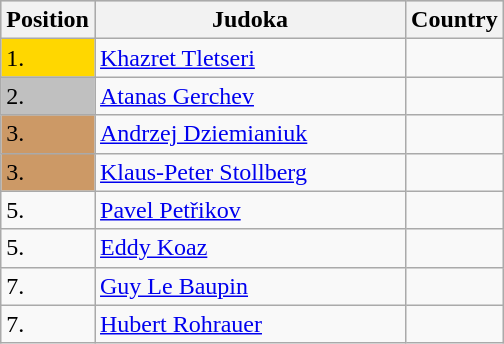<table class=wikitable>
<tr style="background:#ccc;">
<th width=10>Position</th>
<th width=200>Judoka</th>
<th width=10>Country</th>
</tr>
<tr>
<td bgcolor=gold>1.</td>
<td><a href='#'>Khazret Tletseri</a></td>
<td></td>
</tr>
<tr>
<td style="background:silver;">2.</td>
<td><a href='#'>Atanas Gerchev</a></td>
<td></td>
</tr>
<tr>
<td style="background:#c96;">3.</td>
<td><a href='#'>Andrzej Dziemianiuk</a></td>
<td></td>
</tr>
<tr>
<td style="background:#c96;">3.</td>
<td><a href='#'>Klaus-Peter Stollberg</a></td>
<td></td>
</tr>
<tr>
<td>5.</td>
<td><a href='#'>Pavel Petřikov</a></td>
<td></td>
</tr>
<tr>
<td>5.</td>
<td><a href='#'>Eddy Koaz</a></td>
<td></td>
</tr>
<tr>
<td>7.</td>
<td><a href='#'>Guy Le Baupin</a></td>
<td></td>
</tr>
<tr>
<td>7.</td>
<td><a href='#'>Hubert Rohrauer</a></td>
<td></td>
</tr>
</table>
